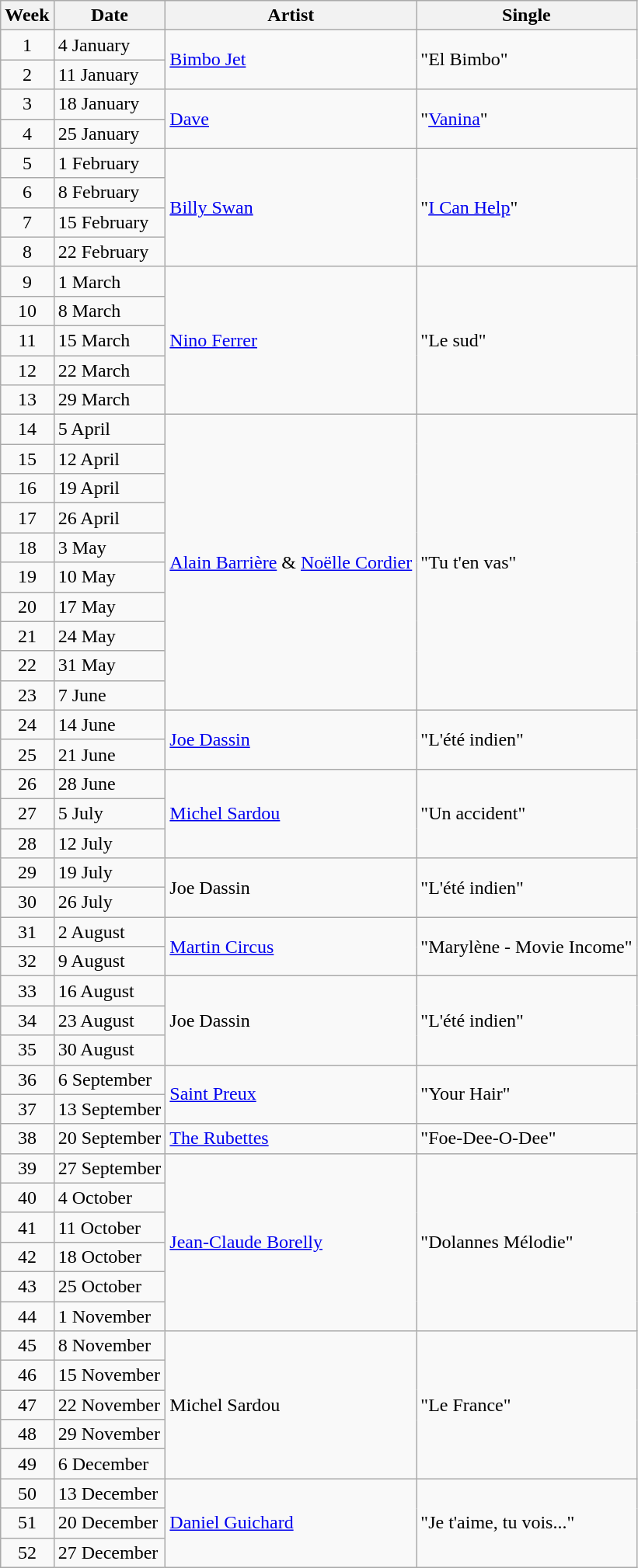<table class="wikitable">
<tr>
<th>Week</th>
<th>Date</th>
<th>Artist</th>
<th>Single</th>
</tr>
<tr>
<td style="text-align: center;">1</td>
<td>4 January</td>
<td rowspan="2"><a href='#'>Bimbo Jet</a></td>
<td rowspan="2">"El Bimbo"</td>
</tr>
<tr>
<td style="text-align: center;">2</td>
<td>11 January</td>
</tr>
<tr>
<td style="text-align: center;">3</td>
<td>18 January</td>
<td rowspan="2"><a href='#'>Dave</a></td>
<td rowspan="2">"<a href='#'>Vanina</a>"</td>
</tr>
<tr>
<td style="text-align: center;">4</td>
<td>25 January</td>
</tr>
<tr>
<td style="text-align: center;">5</td>
<td>1 February</td>
<td rowspan="4"><a href='#'>Billy Swan</a></td>
<td rowspan="4">"<a href='#'>I Can Help</a>"</td>
</tr>
<tr>
<td style="text-align: center;">6</td>
<td>8 February</td>
</tr>
<tr>
<td style="text-align: center;">7</td>
<td>15 February</td>
</tr>
<tr>
<td style="text-align: center;">8</td>
<td>22 February</td>
</tr>
<tr>
<td style="text-align: center;">9</td>
<td>1 March</td>
<td rowspan="5"><a href='#'>Nino Ferrer</a></td>
<td rowspan="5">"Le sud"</td>
</tr>
<tr>
<td style="text-align: center;">10</td>
<td>8 March</td>
</tr>
<tr>
<td style="text-align: center;">11</td>
<td>15 March</td>
</tr>
<tr>
<td style="text-align: center;">12</td>
<td>22 March</td>
</tr>
<tr>
<td style="text-align: center;">13</td>
<td>29 March</td>
</tr>
<tr>
<td style="text-align: center;">14</td>
<td>5 April</td>
<td rowspan="10"><a href='#'>Alain Barrière</a> & <a href='#'>Noëlle Cordier</a></td>
<td rowspan="10">"Tu t'en vas"</td>
</tr>
<tr>
<td style="text-align: center;">15</td>
<td>12 April</td>
</tr>
<tr>
<td style="text-align: center;">16</td>
<td>19 April</td>
</tr>
<tr>
<td style="text-align: center;">17</td>
<td>26 April</td>
</tr>
<tr>
<td style="text-align: center;">18</td>
<td>3 May</td>
</tr>
<tr>
<td style="text-align: center;">19</td>
<td>10 May</td>
</tr>
<tr>
<td style="text-align: center;">20</td>
<td>17 May</td>
</tr>
<tr>
<td style="text-align: center;">21</td>
<td>24 May</td>
</tr>
<tr>
<td style="text-align: center;">22</td>
<td>31 May</td>
</tr>
<tr>
<td style="text-align: center;">23</td>
<td>7 June</td>
</tr>
<tr>
<td style="text-align: center;">24</td>
<td>14 June</td>
<td rowspan="2"><a href='#'>Joe Dassin</a></td>
<td rowspan="2">"L'été indien"</td>
</tr>
<tr>
<td style="text-align: center;">25</td>
<td>21 June</td>
</tr>
<tr>
<td style="text-align: center;">26</td>
<td>28 June</td>
<td rowspan="3"><a href='#'>Michel Sardou</a></td>
<td rowspan="3">"Un accident"</td>
</tr>
<tr>
<td style="text-align: center;">27</td>
<td>5 July</td>
</tr>
<tr>
<td style="text-align: center;">28</td>
<td>12 July</td>
</tr>
<tr>
<td style="text-align: center;">29</td>
<td>19 July</td>
<td rowspan="2">Joe Dassin</td>
<td rowspan="2">"L'été indien"</td>
</tr>
<tr>
<td style="text-align: center;">30</td>
<td>26 July</td>
</tr>
<tr>
<td style="text-align: center;">31</td>
<td>2 August</td>
<td rowspan="2"><a href='#'>Martin Circus</a></td>
<td rowspan="2">"Marylène - Movie Income"</td>
</tr>
<tr>
<td style="text-align: center;">32</td>
<td>9 August</td>
</tr>
<tr>
<td style="text-align: center;">33</td>
<td>16 August</td>
<td rowspan="3">Joe Dassin</td>
<td rowspan="3">"L'été indien"</td>
</tr>
<tr>
<td style="text-align: center;">34</td>
<td>23 August</td>
</tr>
<tr>
<td style="text-align: center;">35</td>
<td>30 August</td>
</tr>
<tr>
<td style="text-align: center;">36</td>
<td>6 September</td>
<td rowspan="2"><a href='#'>Saint Preux</a></td>
<td rowspan="2">"Your Hair"</td>
</tr>
<tr>
<td style="text-align: center;">37</td>
<td>13 September</td>
</tr>
<tr>
<td style="text-align: center;">38</td>
<td>20 September</td>
<td><a href='#'>The Rubettes</a></td>
<td>"Foe-Dee-O-Dee"</td>
</tr>
<tr>
<td style="text-align: center;">39</td>
<td>27 September</td>
<td rowspan="6"><a href='#'>Jean-Claude Borelly</a></td>
<td rowspan="6">"Dolannes Mélodie"</td>
</tr>
<tr>
<td style="text-align: center;">40</td>
<td>4 October</td>
</tr>
<tr>
<td style="text-align: center;">41</td>
<td>11 October</td>
</tr>
<tr>
<td style="text-align: center;">42</td>
<td>18 October</td>
</tr>
<tr>
<td style="text-align: center;">43</td>
<td>25 October</td>
</tr>
<tr>
<td style="text-align: center;">44</td>
<td>1 November</td>
</tr>
<tr>
<td style="text-align: center;">45</td>
<td>8 November</td>
<td rowspan="5">Michel Sardou</td>
<td rowspan="5">"Le France"</td>
</tr>
<tr>
<td style="text-align: center;">46</td>
<td>15 November</td>
</tr>
<tr>
<td style="text-align: center;">47</td>
<td>22 November</td>
</tr>
<tr>
<td style="text-align: center;">48</td>
<td>29 November</td>
</tr>
<tr>
<td style="text-align: center;">49</td>
<td>6 December</td>
</tr>
<tr>
<td style="text-align: center;">50</td>
<td>13 December</td>
<td rowspan="3"><a href='#'>Daniel Guichard</a></td>
<td rowspan="3">"Je t'aime, tu vois..."</td>
</tr>
<tr>
<td style="text-align: center;">51</td>
<td>20 December</td>
</tr>
<tr>
<td style="text-align: center;">52</td>
<td>27 December</td>
</tr>
</table>
